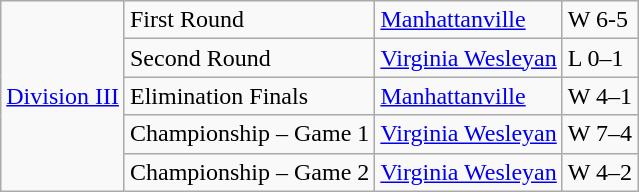<table class="wikitable">
<tr>
<td rowspan=5"><a href='#'>Division III</a></td>
<td>First Round</td>
<td><a href='#'>Manhattanville</a></td>
<td>W 6-5</td>
</tr>
<tr>
<td>Second Round</td>
<td><a href='#'>Virginia Wesleyan</a></td>
<td>L 0–1</td>
</tr>
<tr>
<td>Elimination Finals</td>
<td><a href='#'>Manhattanville</a></td>
<td>W 4–1</td>
</tr>
<tr>
<td>Championship – Game 1</td>
<td><a href='#'>Virginia Wesleyan</a></td>
<td>W 7–4</td>
</tr>
<tr>
<td>Championship – Game 2</td>
<td><a href='#'>Virginia Wesleyan</a></td>
<td>W 4–2</td>
</tr>
</table>
